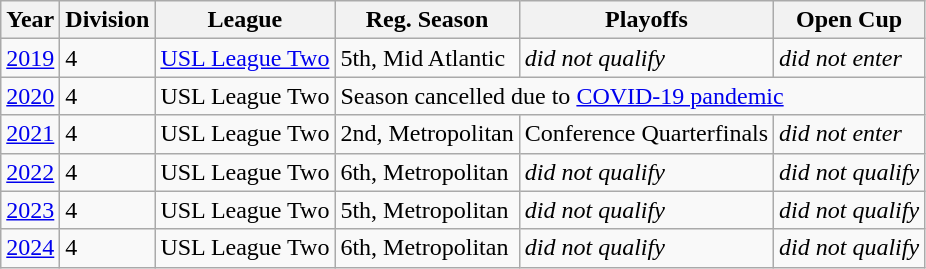<table class="wikitable">
<tr>
<th>Year</th>
<th>Division</th>
<th>League</th>
<th>Reg. Season</th>
<th>Playoffs</th>
<th>Open Cup</th>
</tr>
<tr>
<td><a href='#'>2019</a></td>
<td>4</td>
<td><a href='#'>USL League Two</a></td>
<td>5th, Mid Atlantic</td>
<td><em>did not qualify</em></td>
<td><em>did not enter</em></td>
</tr>
<tr>
<td><a href='#'>2020</a></td>
<td>4</td>
<td>USL League Two</td>
<td colspan=3>Season cancelled due to <a href='#'>COVID-19 pandemic</a></td>
</tr>
<tr>
<td><a href='#'>2021</a></td>
<td>4</td>
<td>USL League Two</td>
<td>2nd, Metropolitan</td>
<td>Conference Quarterfinals</td>
<td><em>did not enter</em></td>
</tr>
<tr>
<td><a href='#'>2022</a></td>
<td>4</td>
<td>USL League Two</td>
<td>6th, Metropolitan</td>
<td><em>did not qualify</em></td>
<td><em>did not qualify</em></td>
</tr>
<tr>
<td><a href='#'>2023</a></td>
<td>4</td>
<td>USL League Two</td>
<td>5th, Metropolitan</td>
<td><em>did not qualify</em></td>
<td><em>did not qualify</em></td>
</tr>
<tr>
<td><a href='#'>2024</a></td>
<td>4</td>
<td>USL League Two</td>
<td>6th, Metropolitan</td>
<td><em>did not qualify</em></td>
<td><em>did not qualify</em></td>
</tr>
</table>
